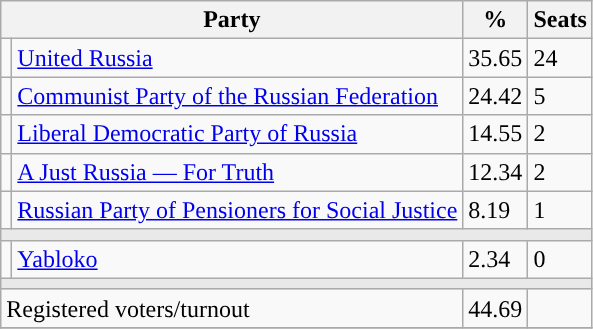<table class="wikitable">
<tr>
<th colspan=2>Party</th>
<th>%</th>
<th>Seats</th>
</tr>
<tr>
<td style="background:"></td>
<td><a href='#'>United Russia</a></td>
<td>35.65</td>
<td>24</td>
</tr>
<tr>
<td style="background:"></td>
<td><a href='#'>Communist Party of the Russian Federation</a></td>
<td>24.42</td>
<td>5</td>
</tr>
<tr>
<td style="background:"></td>
<td><a href='#'>Liberal Democratic Party of Russia</a></td>
<td>14.55</td>
<td>2</td>
</tr>
<tr>
<td style="background:"></td>
<td><a href='#'>A Just Russia — For Truth</a></td>
<td>12.34</td>
<td>2</td>
</tr>
<tr>
<td style="background:"></td>
<td><a href='#'>Russian Party of Pensioners for Social Justice</a></td>
<td>8.19</td>
<td>1</td>
</tr>
<tr>
<td colspan=4 style="background:#E9E9E9;"></td>
</tr>
<tr>
<td style="background:"></td>
<td><a href='#'>Yabloko</a></td>
<td>2.34</td>
<td>0</td>
</tr>
<tr>
<td colspan=4 style="background:#E9E9E9;"></td>
</tr>
<tr>
<td align=left colspan=2>Registered voters/turnout</td>
<td>44.69</td>
<td></td>
</tr>
<tr>
</tr>
</table>
